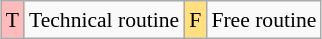<table class="wikitable" style="margin:0.5em auto; font-size:90%; line-height:1.25em; text-align:center;">
<tr>
<td bgcolor="#FFBBBB" align=center>T</td>
<td>Technical routine</td>
<td bgcolor="#FFDF80" align=center>F</td>
<td>Free routine</td>
</tr>
</table>
